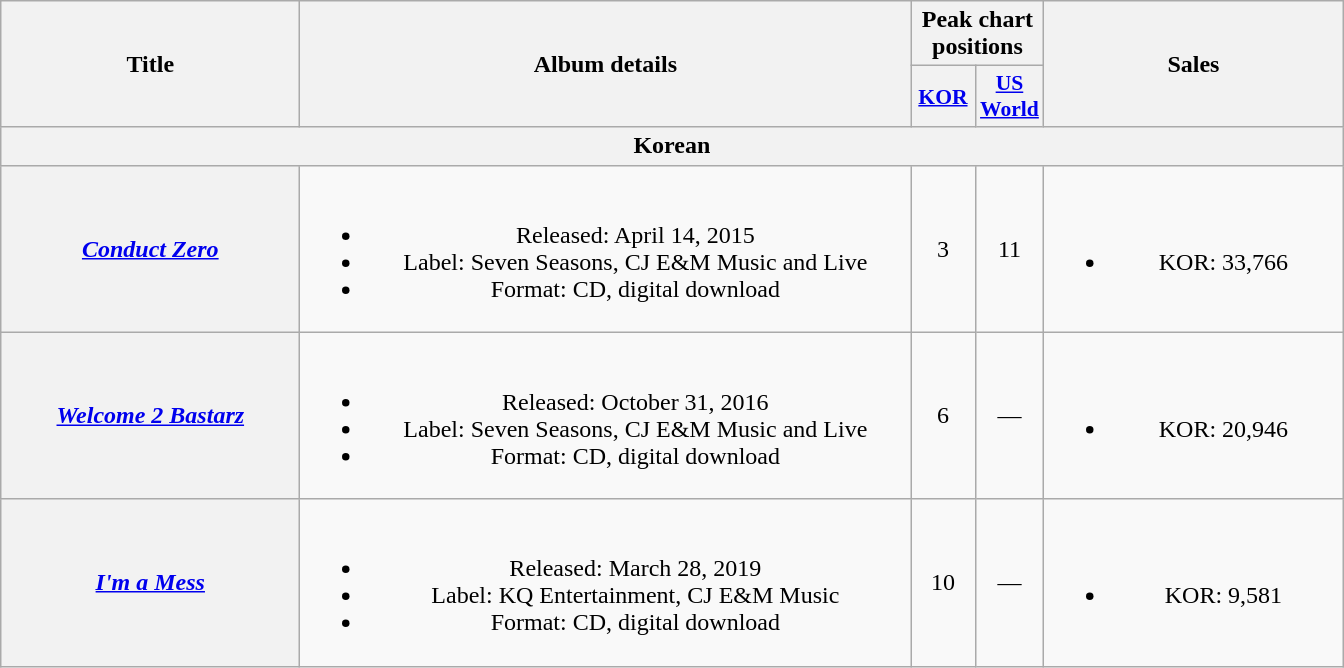<table class="wikitable plainrowheaders" style="text-align:center;">
<tr>
<th scope="col" rowspan="2" style="width:12em;">Title</th>
<th scope="col" rowspan="2" style="width:25em;">Album details</th>
<th scope="col" colspan="2">Peak chart positions</th>
<th scope="col" rowspan="2" style="width:12em;">Sales</th>
</tr>
<tr>
<th scope="col" style="width:2.5em;font-size:90%;"><a href='#'>KOR</a><br></th>
<th scope="col" style="width:2.5em;font-size:90%;"><a href='#'>US World</a><br></th>
</tr>
<tr>
<th colspan="5">Korean</th>
</tr>
<tr>
<th scope="row"><em><a href='#'>Conduct Zero</a></em></th>
<td><br><ul><li>Released: April 14, 2015</li><li>Label: Seven Seasons, CJ E&M Music and Live</li><li>Format: CD, digital download</li></ul></td>
<td>3</td>
<td>11</td>
<td><br><ul><li>KOR: 33,766</li></ul></td>
</tr>
<tr>
<th scope="row"><em><a href='#'>Welcome 2 Bastarz</a></em></th>
<td><br><ul><li>Released: October 31, 2016</li><li>Label: Seven Seasons, CJ E&M Music and Live</li><li>Format: CD, digital download</li></ul></td>
<td>6</td>
<td>—</td>
<td><br><ul><li>KOR: 20,946</li></ul></td>
</tr>
<tr>
<th scope="row"><em><a href='#'>I'm a Mess</a></em></th>
<td><br><ul><li>Released: March 28, 2019</li><li>Label: KQ Entertainment, CJ E&M Music</li><li>Format: CD, digital download</li></ul></td>
<td>10</td>
<td>—</td>
<td><br><ul><li>KOR: 9,581</li></ul></td>
</tr>
</table>
